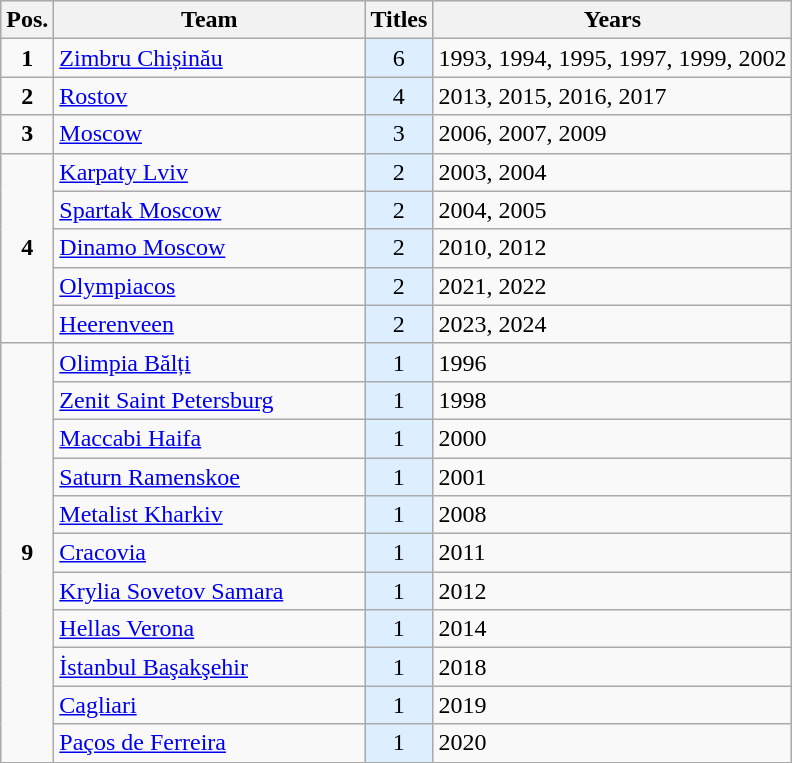<table class="wikitable sortable" style="text-align:center;">
<tr style="background-color:#CEDAF2;">
<th>Pos.</th>
<th style="width:200px;">Team</th>
<th>Titles</th>
<th class="unsortable">Years</th>
</tr>
<tr>
<td><strong>1</strong></td>
<td style="text-align:left;"><a href='#'>Zimbru Chișinău</a></td>
<td style="background-color:#DDEEFF;">6</td>
<td style="text-align:left;">1993, 1994, 1995, 1997, 1999, 2002</td>
</tr>
<tr>
<td><strong>2</strong></td>
<td style="text-align:left;"><a href='#'>Rostov</a></td>
<td style="background-color:#DDEEFF;">4</td>
<td style="text-align:left;">2013, 2015, 2016, 2017</td>
</tr>
<tr>
<td><strong>3</strong></td>
<td style="text-align:left;"><a href='#'>Moscow</a></td>
<td style="background-color:#DDEEFF;">3</td>
<td style="text-align:left;">2006, 2007, 2009</td>
</tr>
<tr>
<td rowspan=5><strong>4</strong></td>
<td style="text-align:left;"><a href='#'>Karpaty Lviv</a></td>
<td style="background-color:#DDEEFF;">2</td>
<td style="text-align:left;">2003, 2004</td>
</tr>
<tr>
<td style="text-align:left;"><a href='#'>Spartak Moscow</a></td>
<td style="background-color:#DDEEFF;">2</td>
<td style="text-align:left;">2004, 2005</td>
</tr>
<tr>
<td style="text-align:left;"><a href='#'>Dinamo Moscow</a></td>
<td style="background-color:#DDEEFF;">2</td>
<td style="text-align:left;">2010, 2012</td>
</tr>
<tr>
<td style="text-align:left;"><a href='#'>Olympiacos</a></td>
<td style="background-color:#DDEEFF;">2</td>
<td style="text-align:left;">2021, 2022</td>
</tr>
<tr>
<td style="text-align:left;"><a href='#'>Heerenveen</a></td>
<td style="background-color:#DDEEFF;">2</td>
<td style="text-align:left;">2023, 2024</td>
</tr>
<tr>
<td rowspan=11><strong>9</strong></td>
<td style="text-align:left;"><a href='#'>Olimpia Bălți</a></td>
<td style="background-color:#DDEEFF;">1</td>
<td style="text-align:left;">1996</td>
</tr>
<tr>
<td style="text-align:left;"><a href='#'>Zenit Saint Petersburg</a></td>
<td style="background-color:#DDEEFF;">1</td>
<td style="text-align:left;">1998</td>
</tr>
<tr>
<td style="text-align:left;"><a href='#'>Maccabi Haifa</a></td>
<td style="background-color:#DDEEFF;">1</td>
<td style="text-align:left;">2000</td>
</tr>
<tr>
<td style="text-align:left;"><a href='#'>Saturn Ramenskoe</a></td>
<td style="background-color:#DDEEFF;">1</td>
<td style="text-align:left;">2001</td>
</tr>
<tr>
<td style="text-align:left;"><a href='#'>Metalist Kharkiv</a></td>
<td style="background-color:#DDEEFF;">1</td>
<td style="text-align:left;">2008</td>
</tr>
<tr>
<td style="text-align:left;"><a href='#'>Cracovia</a></td>
<td style="background-color:#DDEEFF;">1</td>
<td style="text-align:left;">2011</td>
</tr>
<tr>
<td style="text-align:left;"><a href='#'>Krylia Sovetov Samara</a></td>
<td style="background-color:#DDEEFF;">1</td>
<td style="text-align:left;">2012</td>
</tr>
<tr>
<td style="text-align:left;"><a href='#'>Hellas Verona</a></td>
<td style="background-color:#DDEEFF;">1</td>
<td style="text-align:left;">2014</td>
</tr>
<tr>
<td style="text-align:left;"><a href='#'>İstanbul Başakşehir</a></td>
<td style="background-color:#DDEEFF;">1</td>
<td style="text-align:left;">2018</td>
</tr>
<tr>
<td style="text-align:left;"><a href='#'>Cagliari</a></td>
<td style="background-color:#DDEEFF;">1</td>
<td style="text-align:left;">2019</td>
</tr>
<tr>
<td style="text-align:left;"><a href='#'>Paços de Ferreira</a></td>
<td style="background-color:#DDEEFF;">1</td>
<td style="text-align:left;">2020</td>
</tr>
</table>
